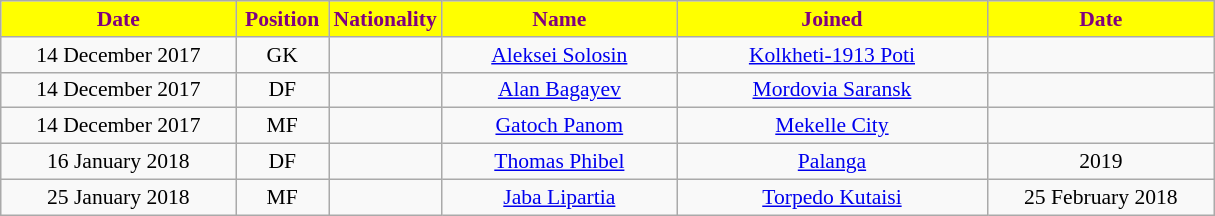<table class="wikitable"  style="text-align:center; font-size:90%; ">
<tr>
<th style="background:#ffff00; color:purple; width:150px;">Date</th>
<th style="background:#ffff00; color:purple; width:55px;">Position</th>
<th style="background:#ffff00; color:purple; width:55px;">Nationality</th>
<th style="background:#ffff00; color:purple; width:150px;">Name</th>
<th style="background:#ffff00; color:purple; width:200px;">Joined</th>
<th style="background:#ffff00; color:purple; width:145px;">Date</th>
</tr>
<tr>
<td>14 December 2017</td>
<td>GK</td>
<td></td>
<td><a href='#'>Aleksei Solosin</a></td>
<td><a href='#'>Kolkheti-1913 Poti</a></td>
<td></td>
</tr>
<tr>
<td>14 December 2017</td>
<td>DF</td>
<td></td>
<td><a href='#'>Alan Bagayev</a></td>
<td><a href='#'>Mordovia Saransk</a></td>
<td></td>
</tr>
<tr>
<td>14 December 2017</td>
<td>MF</td>
<td></td>
<td><a href='#'>Gatoch Panom</a></td>
<td><a href='#'>Mekelle City</a></td>
<td></td>
</tr>
<tr>
<td>16 January 2018</td>
<td>DF</td>
<td></td>
<td><a href='#'>Thomas Phibel</a></td>
<td><a href='#'>Palanga</a></td>
<td>2019</td>
</tr>
<tr>
<td>25 January 2018</td>
<td>MF</td>
<td></td>
<td><a href='#'>Jaba Lipartia</a></td>
<td><a href='#'>Torpedo Kutaisi</a></td>
<td>25 February 2018</td>
</tr>
</table>
